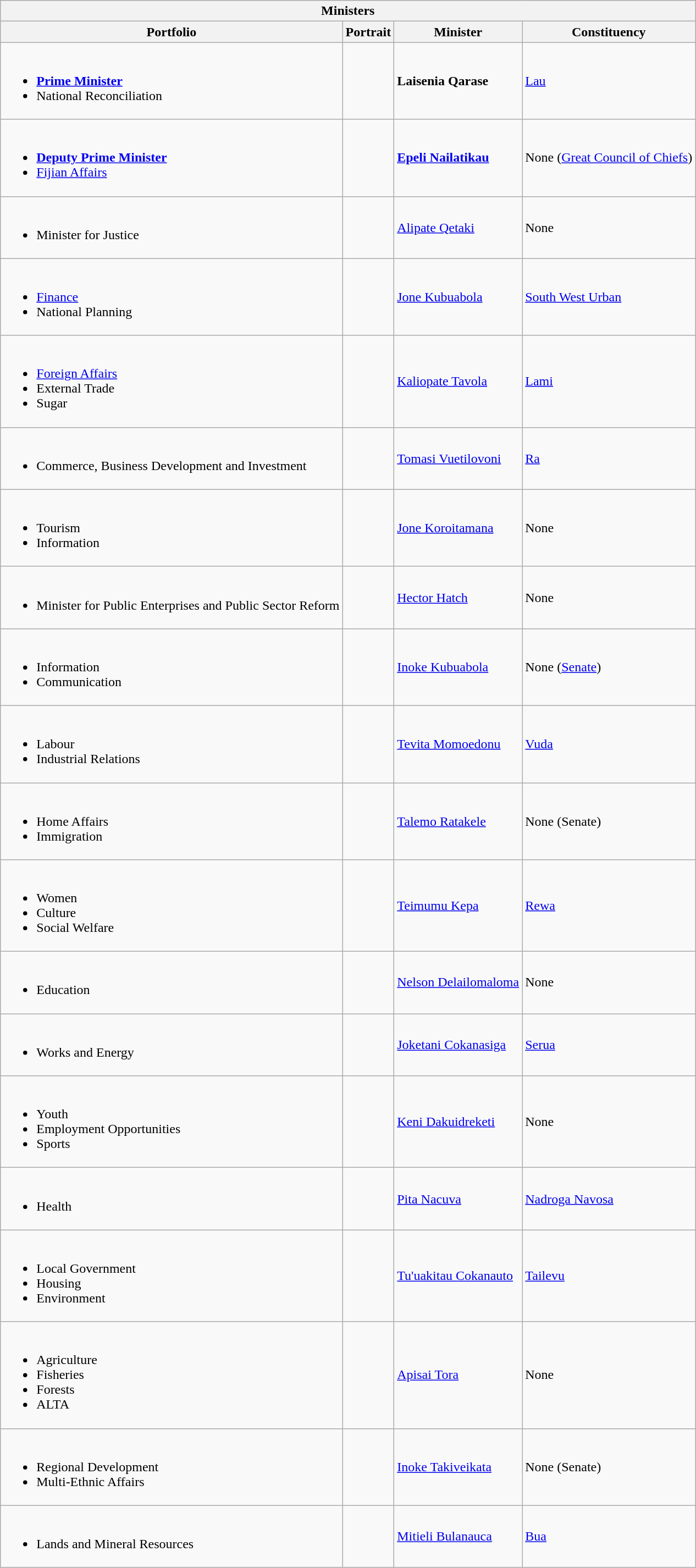<table class="wikitable sortable">
<tr>
<th colspan="4">Ministers</th>
</tr>
<tr>
<th>Portfolio</th>
<th>Portrait</th>
<th>Minister</th>
<th>Constituency</th>
</tr>
<tr>
<td><br><ul><li><strong><a href='#'>Prime Minister</a></strong></li><li>National Reconciliation</li></ul></td>
<td></td>
<td><strong>Laisenia Qarase</strong></td>
<td><a href='#'>Lau</a></td>
</tr>
<tr>
<td><br><ul><li><strong><a href='#'>Deputy Prime Minister</a></strong></li><li><a href='#'>Fijian Affairs</a></li></ul></td>
<td></td>
<td><strong><a href='#'>Epeli Nailatikau</a></strong></td>
<td>None (<a href='#'>Great Council of Chiefs</a>)</td>
</tr>
<tr>
<td><br><ul><li>Minister for Justice</li></ul></td>
<td></td>
<td><a href='#'>Alipate Qetaki</a></td>
<td>None</td>
</tr>
<tr>
<td><br><ul><li><a href='#'>Finance</a></li><li>National Planning</li></ul></td>
<td></td>
<td><a href='#'>Jone Kubuabola</a></td>
<td><a href='#'>South West Urban</a></td>
</tr>
<tr>
<td><br><ul><li><a href='#'>Foreign Affairs</a></li><li>External Trade</li><li>Sugar</li></ul></td>
<td></td>
<td><a href='#'>Kaliopate Tavola</a></td>
<td><a href='#'>Lami</a></td>
</tr>
<tr>
<td><br><ul><li>Commerce, Business Development and Investment</li></ul></td>
<td></td>
<td><a href='#'>Tomasi Vuetilovoni</a></td>
<td><a href='#'>Ra</a></td>
</tr>
<tr>
<td><br><ul><li>Tourism</li><li>Information</li></ul></td>
<td></td>
<td><a href='#'>Jone Koroitamana</a></td>
<td>None</td>
</tr>
<tr>
<td><br><ul><li>Minister for Public Enterprises and Public Sector Reform</li></ul></td>
<td></td>
<td><a href='#'>Hector Hatch</a></td>
<td>None</td>
</tr>
<tr>
<td><br><ul><li>Information</li><li>Communication</li></ul></td>
<td></td>
<td><a href='#'>Inoke Kubuabola</a></td>
<td>None (<a href='#'>Senate</a>)</td>
</tr>
<tr>
<td><br><ul><li>Labour</li><li>Industrial Relations</li></ul></td>
<td></td>
<td><a href='#'>Tevita Momoedonu</a></td>
<td><a href='#'>Vuda</a></td>
</tr>
<tr>
<td><br><ul><li>Home Affairs</li><li>Immigration</li></ul></td>
<td></td>
<td><a href='#'>Talemo Ratakele</a></td>
<td>None (Senate)</td>
</tr>
<tr>
<td><br><ul><li>Women</li><li>Culture</li><li>Social Welfare</li></ul></td>
<td></td>
<td><a href='#'>Teimumu Kepa</a></td>
<td><a href='#'>Rewa</a></td>
</tr>
<tr>
<td><br><ul><li>Education</li></ul></td>
<td></td>
<td><a href='#'>Nelson Delailomaloma</a></td>
<td>None</td>
</tr>
<tr>
<td><br><ul><li>Works and Energy</li></ul></td>
<td></td>
<td><a href='#'>Joketani Cokanasiga</a></td>
<td><a href='#'>Serua</a></td>
</tr>
<tr>
<td><br><ul><li>Youth</li><li>Employment Opportunities</li><li>Sports</li></ul></td>
<td></td>
<td><a href='#'>Keni Dakuidreketi</a></td>
<td>None</td>
</tr>
<tr>
<td><br><ul><li>Health</li></ul></td>
<td></td>
<td><a href='#'>Pita Nacuva</a></td>
<td><a href='#'>Nadroga Navosa</a></td>
</tr>
<tr>
<td><br><ul><li>Local Government</li><li>Housing</li><li>Environment</li></ul></td>
<td></td>
<td><a href='#'>Tu'uakitau Cokanauto</a></td>
<td><a href='#'>Tailevu</a></td>
</tr>
<tr>
<td><br><ul><li>Agriculture</li><li>Fisheries</li><li>Forests</li><li>ALTA</li></ul></td>
<td></td>
<td><a href='#'>Apisai Tora</a></td>
<td>None</td>
</tr>
<tr>
<td><br><ul><li>Regional Development</li><li>Multi-Ethnic Affairs</li></ul></td>
<td></td>
<td><a href='#'>Inoke Takiveikata</a></td>
<td>None (Senate)</td>
</tr>
<tr>
<td><br><ul><li>Lands and Mineral Resources</li></ul></td>
<td></td>
<td><a href='#'>Mitieli Bulanauca</a></td>
<td><a href='#'>Bua</a></td>
</tr>
</table>
